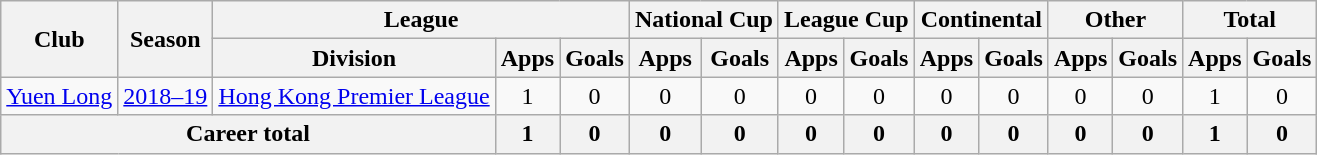<table class="wikitable" style="text-align: center">
<tr>
<th rowspan="2">Club</th>
<th rowspan="2">Season</th>
<th colspan="3">League</th>
<th colspan="2">National Cup</th>
<th colspan="2">League Cup</th>
<th colspan="2">Continental</th>
<th colspan="2">Other</th>
<th colspan="2">Total</th>
</tr>
<tr>
<th>Division</th>
<th>Apps</th>
<th>Goals</th>
<th>Apps</th>
<th>Goals</th>
<th>Apps</th>
<th>Goals</th>
<th>Apps</th>
<th>Goals</th>
<th>Apps</th>
<th>Goals</th>
<th>Apps</th>
<th>Goals</th>
</tr>
<tr>
<td><a href='#'>Yuen Long</a></td>
<td><a href='#'>2018–19</a></td>
<td><a href='#'>Hong Kong Premier League</a></td>
<td>1</td>
<td>0</td>
<td>0</td>
<td>0</td>
<td>0</td>
<td>0</td>
<td>0</td>
<td>0</td>
<td>0</td>
<td>0</td>
<td>1</td>
<td>0</td>
</tr>
<tr>
<th colspan=3>Career total</th>
<th>1</th>
<th>0</th>
<th>0</th>
<th>0</th>
<th>0</th>
<th>0</th>
<th>0</th>
<th>0</th>
<th>0</th>
<th>0</th>
<th>1</th>
<th>0</th>
</tr>
</table>
